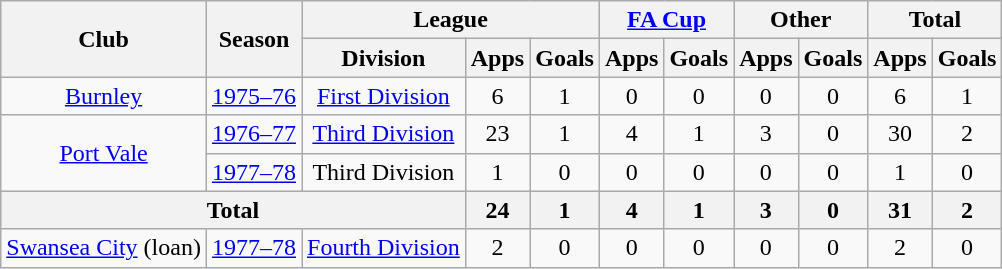<table class="wikitable" style="text-align:center">
<tr>
<th rowspan="2">Club</th>
<th rowspan="2">Season</th>
<th colspan="3">League</th>
<th colspan="2"><a href='#'>FA Cup</a></th>
<th colspan="2">Other</th>
<th colspan="2">Total</th>
</tr>
<tr>
<th>Division</th>
<th>Apps</th>
<th>Goals</th>
<th>Apps</th>
<th>Goals</th>
<th>Apps</th>
<th>Goals</th>
<th>Apps</th>
<th>Goals</th>
</tr>
<tr>
<td><a href='#'>Burnley</a></td>
<td><a href='#'>1975–76</a></td>
<td><a href='#'>First Division</a></td>
<td>6</td>
<td>1</td>
<td>0</td>
<td>0</td>
<td>0</td>
<td>0</td>
<td>6</td>
<td>1</td>
</tr>
<tr>
<td rowspan="2"><a href='#'>Port Vale</a></td>
<td><a href='#'>1976–77</a></td>
<td><a href='#'>Third Division</a></td>
<td>23</td>
<td>1</td>
<td>4</td>
<td>1</td>
<td>3</td>
<td>0</td>
<td>30</td>
<td>2</td>
</tr>
<tr>
<td><a href='#'>1977–78</a></td>
<td>Third Division</td>
<td>1</td>
<td>0</td>
<td>0</td>
<td>0</td>
<td>0</td>
<td>0</td>
<td>1</td>
<td>0</td>
</tr>
<tr>
<th colspan="3">Total</th>
<th>24</th>
<th>1</th>
<th>4</th>
<th>1</th>
<th>3</th>
<th>0</th>
<th>31</th>
<th>2</th>
</tr>
<tr>
<td><a href='#'>Swansea City</a> (loan)</td>
<td><a href='#'>1977–78</a></td>
<td><a href='#'>Fourth Division</a></td>
<td>2</td>
<td>0</td>
<td>0</td>
<td>0</td>
<td>0</td>
<td>0</td>
<td>2</td>
<td>0</td>
</tr>
</table>
